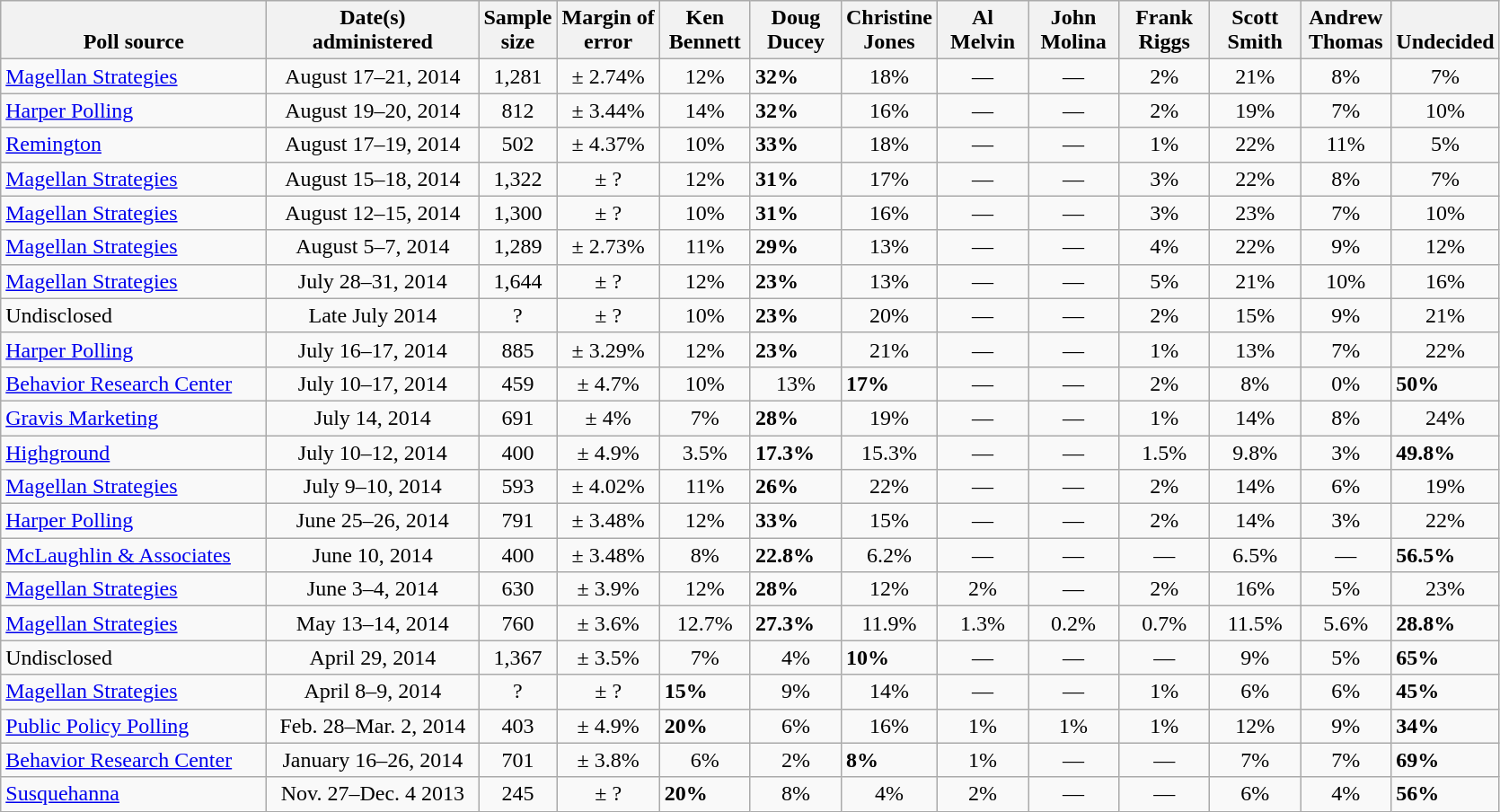<table class="wikitable">
<tr valign= bottom>
<th style="width:190px;">Poll source</th>
<th style="width:150px;">Date(s)<br>administered</th>
<th class=small>Sample<br>size</th>
<th class=small>Margin of<br>error</th>
<th style="width:60px;">Ken<br>Bennett</th>
<th style="width:60px;">Doug<br>Ducey</th>
<th style="width:60px;">Christine<br>Jones</th>
<th style="width:60px;">Al<br>Melvin</th>
<th style="width:60px;">John<br>Molina</th>
<th style="width:60px;">Frank<br>Riggs</th>
<th style="width:60px;">Scott<br>Smith</th>
<th style="width:60px;">Andrew<br>Thomas</th>
<th style="width:40px;">Undecided</th>
</tr>
<tr>
<td><a href='#'>Magellan Strategies</a></td>
<td align=center>August 17–21, 2014</td>
<td align=center>1,281</td>
<td align=center>± 2.74%</td>
<td align=center>12%</td>
<td><strong>32%</strong></td>
<td align=center>18%</td>
<td align=center>—</td>
<td align=center>—</td>
<td align=center>2%</td>
<td align=center>21%</td>
<td align=center>8%</td>
<td align=center>7%</td>
</tr>
<tr>
<td><a href='#'>Harper Polling</a></td>
<td align=center>August 19–20, 2014</td>
<td align=center>812</td>
<td align=center>± 3.44%</td>
<td align=center>14%</td>
<td><strong>32%</strong></td>
<td align=center>16%</td>
<td align=center>—</td>
<td align=center>—</td>
<td align=center>2%</td>
<td align=center>19%</td>
<td align=center>7%</td>
<td align=center>10%</td>
</tr>
<tr>
<td><a href='#'>Remington</a></td>
<td align=center>August 17–19, 2014</td>
<td align=center>502</td>
<td align=center>± 4.37%</td>
<td align=center>10%</td>
<td><strong>33%</strong></td>
<td align=center>18%</td>
<td align=center>—</td>
<td align=center>—</td>
<td align=center>1%</td>
<td align=center>22%</td>
<td align=center>11%</td>
<td align=center>5%</td>
</tr>
<tr>
<td><a href='#'>Magellan Strategies</a></td>
<td align=center>August 15–18, 2014</td>
<td align=center>1,322</td>
<td align=center>± ?</td>
<td align=center>12%</td>
<td><strong>31%</strong></td>
<td align=center>17%</td>
<td align=center>—</td>
<td align=center>—</td>
<td align=center>3%</td>
<td align=center>22%</td>
<td align=center>8%</td>
<td align=center>7%</td>
</tr>
<tr>
<td><a href='#'>Magellan Strategies</a></td>
<td align=center>August 12–15, 2014</td>
<td align=center>1,300</td>
<td align=center>± ?</td>
<td align=center>10%</td>
<td><strong>31%</strong></td>
<td align=center>16%</td>
<td align=center>—</td>
<td align=center>—</td>
<td align=center>3%</td>
<td align=center>23%</td>
<td align=center>7%</td>
<td align=center>10%</td>
</tr>
<tr>
<td><a href='#'>Magellan Strategies</a></td>
<td align=center>August 5–7, 2014</td>
<td align=center>1,289</td>
<td align=center>± 2.73%</td>
<td align=center>11%</td>
<td><strong>29%</strong></td>
<td align=center>13%</td>
<td align=center>—</td>
<td align=center>—</td>
<td align=center>4%</td>
<td align=center>22%</td>
<td align=center>9%</td>
<td align=center>12%</td>
</tr>
<tr>
<td><a href='#'>Magellan Strategies</a></td>
<td align=center>July 28–31, 2014</td>
<td align=center>1,644</td>
<td align=center>± ?</td>
<td align=center>12%</td>
<td><strong>23%</strong></td>
<td align=center>13%</td>
<td align=center>—</td>
<td align=center>—</td>
<td align=center>5%</td>
<td align=center>21%</td>
<td align=center>10%</td>
<td align=center>16%</td>
</tr>
<tr>
<td>Undisclosed</td>
<td align=center>Late July 2014</td>
<td align=center>?</td>
<td align=center>± ?</td>
<td align=center>10%</td>
<td><strong>23%</strong></td>
<td align=center>20%</td>
<td align=center>—</td>
<td align=center>—</td>
<td align=center>2%</td>
<td align=center>15%</td>
<td align=center>9%</td>
<td align=center>21%</td>
</tr>
<tr>
<td><a href='#'>Harper Polling</a></td>
<td align=center>July 16–17, 2014</td>
<td align=center>885</td>
<td align=center>± 3.29%</td>
<td align=center>12%</td>
<td><strong>23%</strong></td>
<td align=center>21%</td>
<td align=center>—</td>
<td align=center>—</td>
<td align=center>1%</td>
<td align=center>13%</td>
<td align=center>7%</td>
<td align=center>22%</td>
</tr>
<tr>
<td><a href='#'>Behavior Research Center</a></td>
<td align=center>July 10–17, 2014</td>
<td align=center>459</td>
<td align=center>± 4.7%</td>
<td align=center>10%</td>
<td align=center>13%</td>
<td><strong>17%</strong></td>
<td align=center>—</td>
<td align=center>—</td>
<td align=center>2%</td>
<td align=center>8%</td>
<td align=center>0%</td>
<td><strong>50%</strong></td>
</tr>
<tr>
<td><a href='#'>Gravis Marketing</a></td>
<td align=center>July 14, 2014</td>
<td align=center>691</td>
<td align=center>± 4%</td>
<td align=center>7%</td>
<td><strong>28%</strong></td>
<td align=center>19%</td>
<td align=center>—</td>
<td align=center>—</td>
<td align=center>1%</td>
<td align=center>14%</td>
<td align=center>8%</td>
<td align=center>24%</td>
</tr>
<tr>
<td><a href='#'>Highground</a></td>
<td align=center>July 10–12, 2014</td>
<td align=center>400</td>
<td align=center>± 4.9%</td>
<td align=center>3.5%</td>
<td><strong>17.3%</strong></td>
<td align=center>15.3%</td>
<td align=center>—</td>
<td align=center>—</td>
<td align=center>1.5%</td>
<td align=center>9.8%</td>
<td align=center>3%</td>
<td><strong>49.8%</strong></td>
</tr>
<tr>
<td><a href='#'>Magellan Strategies</a></td>
<td align=center>July 9–10, 2014</td>
<td align=center>593</td>
<td align=center>± 4.02%</td>
<td align=center>11%</td>
<td><strong>26%</strong></td>
<td align=center>22%</td>
<td align=center>—</td>
<td align=center>—</td>
<td align=center>2%</td>
<td align=center>14%</td>
<td align=center>6%</td>
<td align=center>19%</td>
</tr>
<tr>
<td><a href='#'>Harper Polling</a></td>
<td align=center>June 25–26, 2014</td>
<td align=center>791</td>
<td align=center>± 3.48%</td>
<td align=center>12%</td>
<td><strong>33%</strong></td>
<td align=center>15%</td>
<td align=center>—</td>
<td align=center>—</td>
<td align=center>2%</td>
<td align=center>14%</td>
<td align=center>3%</td>
<td align=center>22%</td>
</tr>
<tr>
<td><a href='#'>McLaughlin & Associates</a></td>
<td align=center>June 10, 2014</td>
<td align=center>400</td>
<td align=center>± 3.48%</td>
<td align=center>8%</td>
<td><strong>22.8%</strong></td>
<td align=center>6.2%</td>
<td align=center>—</td>
<td align=center>—</td>
<td align=center>—</td>
<td align=center>6.5%</td>
<td align=center>—</td>
<td><strong>56.5%</strong></td>
</tr>
<tr>
<td><a href='#'>Magellan Strategies</a></td>
<td align=center>June 3–4, 2014</td>
<td align=center>630</td>
<td align=center>± 3.9%</td>
<td align=center>12%</td>
<td><strong>28%</strong></td>
<td align=center>12%</td>
<td align=center>2%</td>
<td align=center>—</td>
<td align=center>2%</td>
<td align=center>16%</td>
<td align=center>5%</td>
<td align=center>23%</td>
</tr>
<tr>
<td><a href='#'>Magellan Strategies</a></td>
<td align=center>May 13–14, 2014</td>
<td align=center>760</td>
<td align=center>± 3.6%</td>
<td align=center>12.7%</td>
<td><strong>27.3%</strong></td>
<td align=center>11.9%</td>
<td align=center>1.3%</td>
<td align=center>0.2%</td>
<td align=center>0.7%</td>
<td align=center>11.5%</td>
<td align=center>5.6%</td>
<td><strong>28.8%</strong></td>
</tr>
<tr>
<td>Undisclosed</td>
<td align=center>April 29, 2014</td>
<td align=center>1,367</td>
<td align=center>± 3.5%</td>
<td align=center>7%</td>
<td align=center>4%</td>
<td><strong>10%</strong></td>
<td align=center>—</td>
<td align=center>—</td>
<td align=center>—</td>
<td align=center>9%</td>
<td align=center>5%</td>
<td><strong>65%</strong></td>
</tr>
<tr>
<td><a href='#'>Magellan Strategies</a></td>
<td align=center>April 8–9, 2014</td>
<td align=center>?</td>
<td align=center>± ?</td>
<td><strong>15%</strong></td>
<td align=center>9%</td>
<td align=center>14%</td>
<td align=center>—</td>
<td align=center>—</td>
<td align=center>1%</td>
<td align=center>6%</td>
<td align=center>6%</td>
<td><strong>45%</strong></td>
</tr>
<tr>
<td><a href='#'>Public Policy Polling</a></td>
<td align=center>Feb. 28–Mar. 2, 2014</td>
<td align=center>403</td>
<td align=center>± 4.9%</td>
<td><strong>20%</strong></td>
<td align=center>6%</td>
<td align=center>16%</td>
<td align=center>1%</td>
<td align=center>1%</td>
<td align=center>1%</td>
<td align=center>12%</td>
<td align=center>9%</td>
<td><strong>34%</strong></td>
</tr>
<tr>
<td><a href='#'>Behavior Research Center</a></td>
<td align=center>January 16–26, 2014</td>
<td align=center>701</td>
<td align=center>± 3.8%</td>
<td align=center>6%</td>
<td align=center>2%</td>
<td><strong>8%</strong></td>
<td align=center>1%</td>
<td align=center>—</td>
<td align=center>—</td>
<td align=center>7%</td>
<td align=center>7%</td>
<td><strong>69%</strong></td>
</tr>
<tr>
<td><a href='#'>Susquehanna</a></td>
<td align=center>Nov. 27–Dec. 4 2013</td>
<td align=center>245</td>
<td align=center>± ?</td>
<td><strong>20%</strong></td>
<td align=center>8%</td>
<td align=center>4%</td>
<td align=center>2%</td>
<td align=center>—</td>
<td align=center>—</td>
<td align=center>6%</td>
<td align=center>4%</td>
<td><strong>56%</strong></td>
</tr>
</table>
